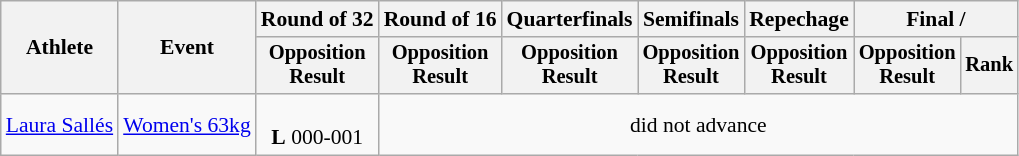<table class="wikitable" style="font-size:90%">
<tr>
<th rowspan="2">Athlete</th>
<th rowspan="2">Event</th>
<th>Round of 32</th>
<th>Round of 16</th>
<th>Quarterfinals</th>
<th>Semifinals</th>
<th>Repechage</th>
<th colspan=2>Final / </th>
</tr>
<tr style="font-size:95%">
<th>Opposition<br>Result</th>
<th>Opposition<br>Result</th>
<th>Opposition<br>Result</th>
<th>Opposition<br>Result</th>
<th>Opposition<br>Result</th>
<th>Opposition<br>Result</th>
<th>Rank</th>
</tr>
<tr align=center>
<td align=left><a href='#'>Laura Sallés</a></td>
<td align=left><a href='#'>Women's 63kg</a></td>
<td><br><strong>L</strong> 000-001</td>
<td colspan=6>did not advance</td>
</tr>
</table>
